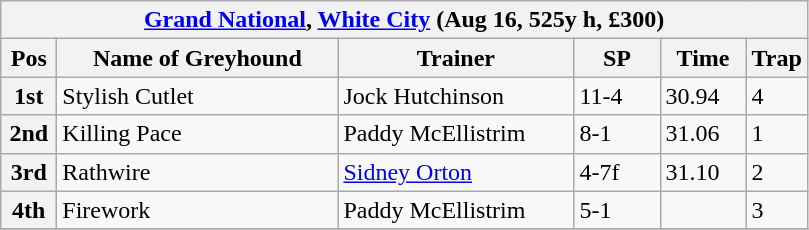<table class="wikitable">
<tr>
<th colspan="6"><a href='#'>Grand National</a>, <a href='#'>White City</a> (Aug 16, 525y h, £300)</th>
</tr>
<tr>
<th width=30>Pos</th>
<th width=180>Name of Greyhound</th>
<th width=150>Trainer</th>
<th width=50>SP</th>
<th width=50>Time</th>
<th width=30>Trap</th>
</tr>
<tr>
<th>1st</th>
<td>Stylish Cutlet</td>
<td>Jock Hutchinson</td>
<td>11-4</td>
<td>30.94</td>
<td>4</td>
</tr>
<tr>
<th>2nd</th>
<td>Killing Pace</td>
<td>Paddy McEllistrim</td>
<td>8-1</td>
<td>31.06</td>
<td>1</td>
</tr>
<tr>
<th>3rd</th>
<td>Rathwire</td>
<td><a href='#'>Sidney Orton</a></td>
<td>4-7f</td>
<td>31.10</td>
<td>2</td>
</tr>
<tr>
<th>4th</th>
<td>Firework</td>
<td>Paddy McEllistrim</td>
<td>5-1</td>
<td></td>
<td>3</td>
</tr>
<tr>
</tr>
</table>
